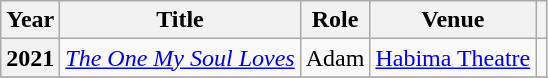<table class="wikitable plainrowheaders sortable">
<tr>
<th scope="col">Year</th>
<th scope="col">Title</th>
<th scope="col">Role</th>
<th scope="col">Venue</th>
<th scope="col" class="unsortable"></th>
</tr>
<tr>
<th scope="row">2021</th>
<td><em><a href='#'>The One My Soul Loves</a></em></td>
<td>Adam</td>
<td><a href='#'>Habima Theatre</a></td>
<td style="text-align:center;"></td>
</tr>
<tr>
</tr>
</table>
